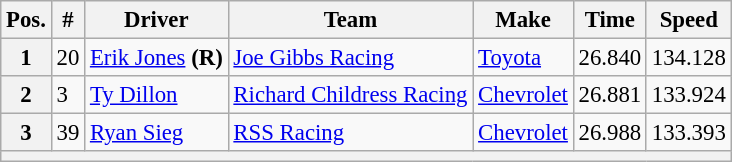<table class="wikitable" style="font-size: 95%;">
<tr>
<th>Pos.</th>
<th>#</th>
<th>Driver</th>
<th>Team</th>
<th>Make</th>
<th>Time</th>
<th>Speed</th>
</tr>
<tr>
<th>1</th>
<td>20</td>
<td><a href='#'>Erik Jones</a> <strong>(R)</strong></td>
<td><a href='#'>Joe Gibbs Racing</a></td>
<td><a href='#'>Toyota</a></td>
<td>26.840</td>
<td>134.128</td>
</tr>
<tr>
<th>2</th>
<td>3</td>
<td><a href='#'>Ty Dillon</a></td>
<td><a href='#'>Richard Childress Racing</a></td>
<td><a href='#'>Chevrolet</a></td>
<td>26.881</td>
<td>133.924</td>
</tr>
<tr>
<th>3</th>
<td>39</td>
<td><a href='#'>Ryan Sieg</a></td>
<td><a href='#'>RSS Racing</a></td>
<td><a href='#'>Chevrolet</a></td>
<td>26.988</td>
<td>133.393</td>
</tr>
<tr>
<th colspan="7"></th>
</tr>
</table>
